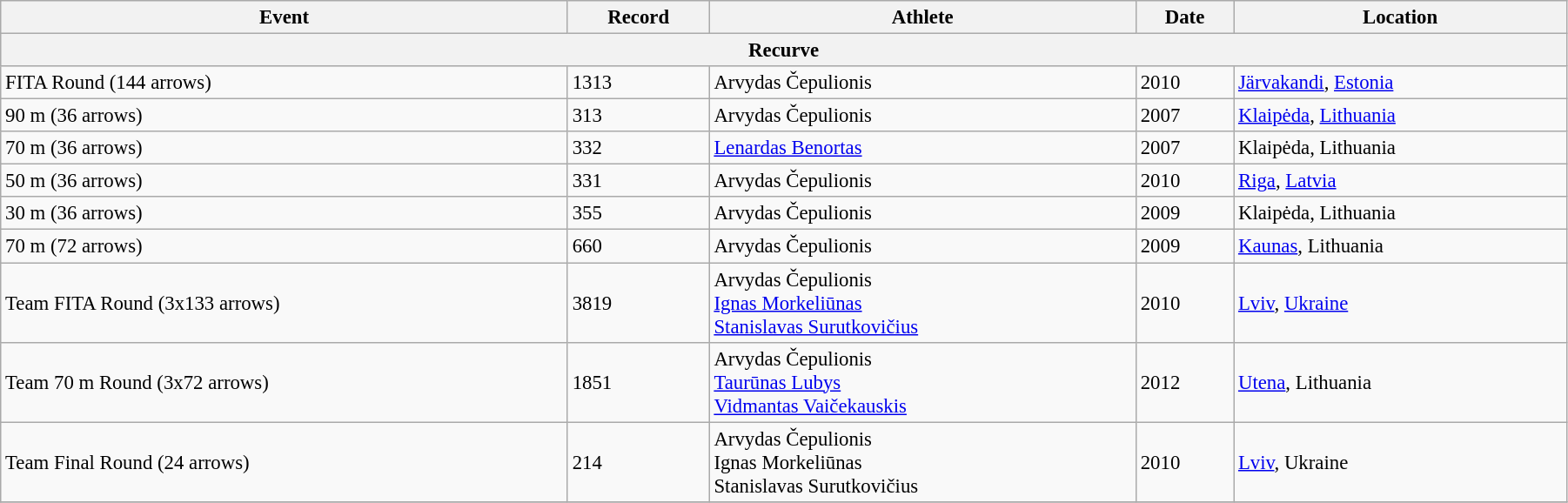<table class="wikitable" style="font-size:95%; width: 95%;">
<tr>
<th>Event</th>
<th>Record</th>
<th>Athlete</th>
<th>Date</th>
<th>Location</th>
</tr>
<tr bgcolor="#DDDDDD">
<th colspan="5">Recurve</th>
</tr>
<tr>
<td>FITA Round (144 arrows)</td>
<td>1313</td>
<td>Arvydas Čepulionis</td>
<td>2010</td>
<td> <a href='#'>Järvakandi</a>, <a href='#'>Estonia</a></td>
</tr>
<tr>
<td>90 m (36 arrows)</td>
<td>313</td>
<td>Arvydas Čepulionis</td>
<td>2007</td>
<td> <a href='#'>Klaipėda</a>, <a href='#'>Lithuania</a></td>
</tr>
<tr>
<td>70 m (36 arrows)</td>
<td>332</td>
<td><a href='#'>Lenardas Benortas</a></td>
<td>2007</td>
<td> Klaipėda, Lithuania</td>
</tr>
<tr>
<td>50 m (36 arrows)</td>
<td>331</td>
<td>Arvydas Čepulionis</td>
<td>2010</td>
<td> <a href='#'>Riga</a>, <a href='#'>Latvia</a></td>
</tr>
<tr>
<td>30 m (36 arrows)</td>
<td>355</td>
<td>Arvydas Čepulionis</td>
<td>2009</td>
<td> Klaipėda, Lithuania</td>
</tr>
<tr>
<td>70 m (72 arrows)</td>
<td>660</td>
<td>Arvydas Čepulionis</td>
<td>2009</td>
<td> <a href='#'>Kaunas</a>, Lithuania</td>
</tr>
<tr>
<td>Team FITA Round (3x133 arrows)</td>
<td>3819</td>
<td>Arvydas Čepulionis<br><a href='#'>Ignas Morkeliūnas</a><br><a href='#'>Stanislavas Surutkovičius</a></td>
<td>2010</td>
<td> <a href='#'>Lviv</a>, <a href='#'>Ukraine</a></td>
</tr>
<tr>
<td>Team 70 m Round (3x72 arrows)</td>
<td>1851</td>
<td>Arvydas Čepulionis<br><a href='#'>Taurūnas Lubys</a><br><a href='#'>Vidmantas Vaičekauskis</a></td>
<td>2012</td>
<td> <a href='#'>Utena</a>, Lithuania</td>
</tr>
<tr>
<td>Team Final Round (24 arrows)</td>
<td>214</td>
<td>Arvydas Čepulionis<br>Ignas Morkeliūnas<br>Stanislavas Surutkovičius</td>
<td>2010</td>
<td> <a href='#'>Lviv</a>, Ukraine</td>
</tr>
<tr>
</tr>
</table>
